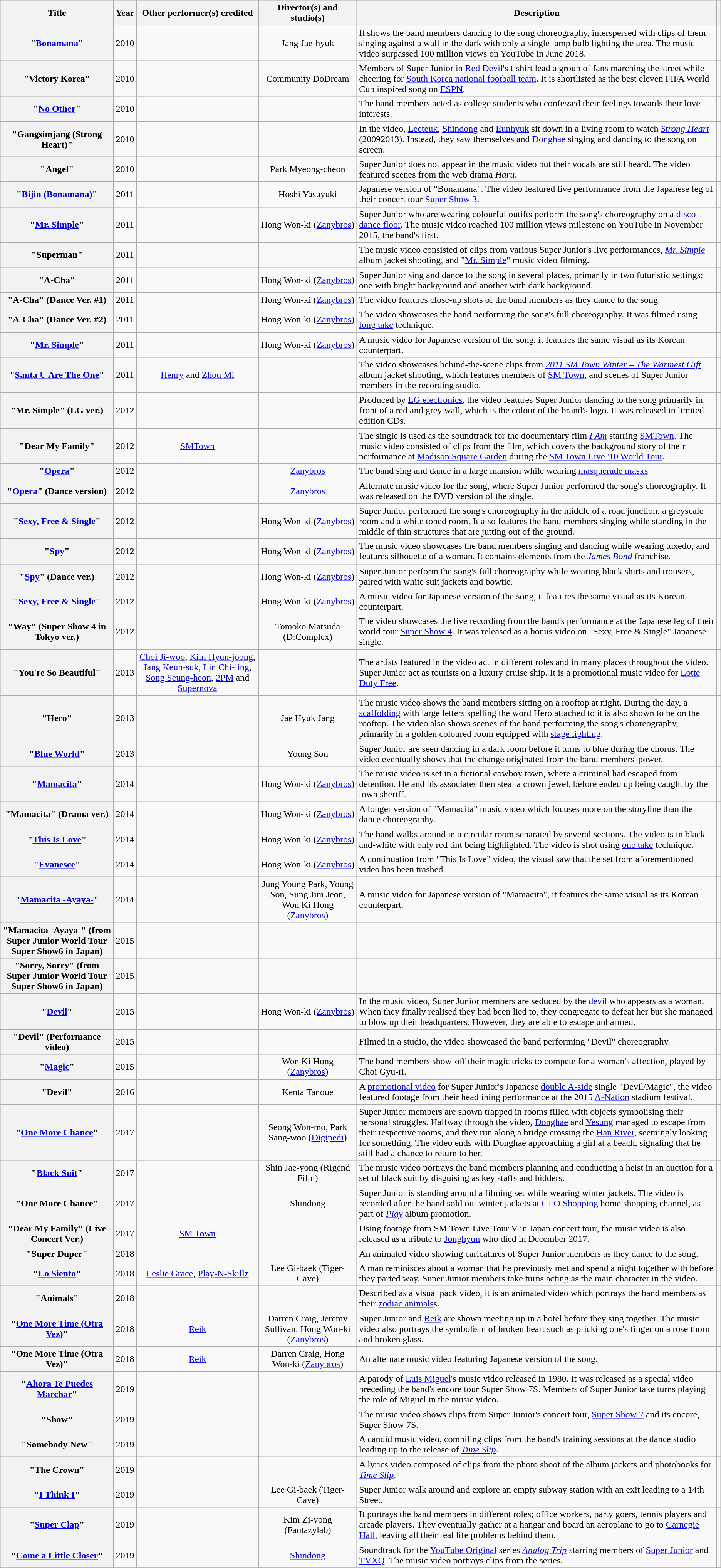<table class="wikitable sortable plainrowheaders" style="text-align:center">
<tr>
<th scope="col">Title</th>
<th scope="col">Year</th>
<th scope="col">Other performer(s) credited</th>
<th scope="col">Director(s) and studio(s)</th>
<th scope="col" class="unsortable">Description</th>
<th scope="col" class="unsortable"></th>
</tr>
<tr>
<th scope="row">"<a href='#'>Bonamana</a>"</th>
<td>2010</td>
<td></td>
<td>Jang Jae-hyuk</td>
<td style=text-align:left>It shows the band members dancing to the song choreography, interspersed with clips of them singing against a wall in the dark with only a single lamp bulb lighting the area. The music video surpassed 100 million views on YouTube in June 2018.</td>
<td></td>
</tr>
<tr>
<th scope="row">"Victory Korea"</th>
<td>2010</td>
<td></td>
<td>Community DoDream</td>
<td style=text-align:left>Members of Super Junior in <a href='#'>Red Devil</a>'s t-shirt lead a group of fans marching the street while cheering for <a href='#'>South Korea national football team</a>. It is shortlisted as the best eleven FIFA World Cup inspired song on <a href='#'>ESPN</a>.</td>
<td></td>
</tr>
<tr>
<th scope="row">"<a href='#'>No Other</a>"</th>
<td>2010</td>
<td></td>
<td></td>
<td style=text-align:left>The band members acted as college students who confessed their feelings towards their love interests.</td>
<td></td>
</tr>
<tr>
<th scope="row">"Gangsimjang (Strong Heart)"</th>
<td>2010</td>
<td></td>
<td></td>
<td style=text-align:left>In the video, <a href='#'>Leeteuk</a>, <a href='#'>Shindong</a> and <a href='#'>Eunhyuk</a> sit down in a living room to watch <em><a href='#'>Strong Heart</a></em> (20092013). Instead, they saw themselves and <a href='#'>Donghae</a> singing and dancing to the song on screen.</td>
<td></td>
</tr>
<tr>
<th scope="row">"Angel"</th>
<td>2010</td>
<td></td>
<td>Park Myeong-cheon</td>
<td style=text-align:left>Super Junior does not appear in the music video but their vocals are still heard. The video featured scenes from the web drama <em>Haru</em>.</td>
<td></td>
</tr>
<tr>
<th scope="row">"<a href='#'>Bijin (Bonamana)</a>" </th>
<td>2011</td>
<td></td>
<td>Hoshi Yasuyuki</td>
<td style=text-align:left>Japanese version of "Bonamana". The video featured live performance from the Japanese leg of their concert tour <a href='#'>Super Show 3</a>.</td>
<td></td>
</tr>
<tr>
<th scope="row">"<a href='#'>Mr. Simple</a>"</th>
<td>2011</td>
<td></td>
<td>Hong Won-ki (<a href='#'>Zanybros</a>)</td>
<td style=text-align:left>Super Junior who  are wearing colourful outifts perform the song's choreography on a <a href='#'>disco dance floor</a>. The music video reached 100 million views milestone on YouTube in November 2015, the band's first.</td>
<td></td>
</tr>
<tr>
<th scope="row">"Superman"</th>
<td>2011</td>
<td></td>
<td></td>
<td style=text-align:left>The music video consisted of clips from various Super Junior's live performances, <em><a href='#'>Mr. Simple</a></em> album jacket shooting, and "<a href='#'>Mr. Simple</a>" music video filming.</td>
<td></td>
</tr>
<tr>
<th scope="row">"A-Cha"</th>
<td>2011</td>
<td></td>
<td>Hong Won-ki (<a href='#'>Zanybros</a>)</td>
<td style=text-align:left>Super Junior sing and dance to the song in several places, primarily in two futuristic settings; one with bright background and another with dark background.</td>
<td></td>
</tr>
<tr>
<th scope="row">"A-Cha" (Dance Ver. #1)</th>
<td>2011</td>
<td></td>
<td>Hong Won-ki (<a href='#'>Zanybros</a>)</td>
<td style=text-align:left>The video features close-up shots of the band members as they dance to the song.</td>
<td></td>
</tr>
<tr>
<th scope="row">"A-Cha" (Dance Ver. #2)</th>
<td>2011</td>
<td></td>
<td>Hong Won-ki (<a href='#'>Zanybros</a>)</td>
<td style=text-align:left>The video showcases the band performing the song's full choreography. It was filmed using <a href='#'>long take</a> technique.</td>
<td></td>
</tr>
<tr>
<th scope="row">"<a href='#'>Mr. Simple</a>"</th>
<td>2011</td>
<td></td>
<td>Hong Won-ki (<a href='#'>Zanybros</a>)</td>
<td style=text-align:left>A music video for Japanese version of the song, it features the same visual as its Korean counterpart.</td>
<td></td>
</tr>
<tr>
<th scope="row">"<a href='#'>Santa U Are The One</a>"</th>
<td>2011</td>
<td><a href='#'>Henry</a> and <a href='#'>Zhou Mi</a></td>
<td></td>
<td style=text-align:left>The video showcases behind-the-scene clips from <em><a href='#'>2011 SM Town Winter – The Warmest Gift</a></em> album jacket shooting, which features members of <a href='#'>SM Town</a>, and scenes of Super Junior members in the recording studio.</td>
<td></td>
</tr>
<tr>
<th scope="row">"Mr. Simple" (LG ver.)</th>
<td>2012</td>
<td></td>
<td></td>
<td style=text-align:left>Produced by <a href='#'>LG electronics</a>, the video features Super Junior dancing to the song primarily in front of a red and grey wall, which is the colour of the brand's logo. It was released in limited edition CDs.</td>
<td></td>
</tr>
<tr>
<th scope="row">"Dear My Family"</th>
<td>2012</td>
<td><a href='#'>SMTown</a></td>
<td></td>
<td style=text-align:left>The single is used as the soundtrack for the documentary film <em><a href='#'>I Am</a></em> starring <a href='#'>SMTown</a>. The music video consisted of clips from the film, which covers the background story of their performance at <a href='#'>Madison Square Garden</a> during the <a href='#'>SM Town Live '10 World Tour</a>.</td>
<td></td>
</tr>
<tr>
<th scope="row">"<a href='#'>Opera</a>"</th>
<td>2012</td>
<td></td>
<td><a href='#'>Zanybros</a></td>
<td style=text-align:left>The band sing and dance in a large mansion while wearing <a href='#'>masquerade masks</a></td>
<td></td>
</tr>
<tr>
<th scope="row">"<a href='#'>Opera</a>" (Dance version)</th>
<td>2012</td>
<td></td>
<td><a href='#'>Zanybros</a></td>
<td style=text-align:left>Alternate music video for the song, where Super Junior performed the song's choreography. It was released on the DVD version of the single.</td>
<td></td>
</tr>
<tr>
<th scope="row">"<a href='#'>Sexy, Free & Single</a>"</th>
<td>2012</td>
<td></td>
<td>Hong Won-ki (<a href='#'>Zanybros</a>)</td>
<td style=text-align:left>Super Junior performed the song's choreography in the middle of a road junction, a greyscale room and a white toned room. It also features the band members singing while standing in the middle of thin structures that are jutting out of the ground.</td>
<td></td>
</tr>
<tr>
<th scope="row">"<a href='#'>Spy</a>"</th>
<td>2012</td>
<td></td>
<td>Hong Won-ki (<a href='#'>Zanybros</a>)</td>
<td style=text-align:left>The music video showcases the band members singing and dancing while wearing tuxedo, and features silhouette of a woman. It contains elements from the <em><a href='#'>James Bond</a></em> franchise.</td>
<td></td>
</tr>
<tr>
<th scope="row">"<a href='#'>Spy</a>" (Dance ver.)</th>
<td>2012</td>
<td></td>
<td>Hong Won-ki (<a href='#'>Zanybros</a>)</td>
<td style=text-align:left>Super Junior perform the song's full choreography while wearing black shirts and trousers, paired with white suit jackets and bowtie.</td>
<td></td>
</tr>
<tr>
<th scope="row">"<a href='#'>Sexy, Free & Single</a>"</th>
<td>2012</td>
<td></td>
<td>Hong Won-ki (<a href='#'>Zanybros</a>)</td>
<td style=text-align:left>A music video for Japanese version of the song, it features the same visual as its Korean counterpart.</td>
<td></td>
</tr>
<tr>
<th scope="row">"Way" (Super Show 4 in Tokyo ver.)</th>
<td>2012</td>
<td></td>
<td>Tomoko Matsuda (D:Complex)</td>
<td style=text-align:left>The video showcases the live recording from the band's performance at the Japanese leg of their world tour <a href='#'>Super Show 4</a>. It was released as a bonus video on "Sexy, Free & Single" Japanese single.</td>
<td></td>
</tr>
<tr>
<th scope="row">"You're So Beautiful"</th>
<td>2013</td>
<td><a href='#'>Choi Ji-woo</a>, <a href='#'>Kim Hyun-joong</a>, <a href='#'>Jang Keun-suk</a>, <a href='#'>Lin Chi-ling</a>, <a href='#'>Song Seung-heon</a>, <a href='#'>2PM</a> and <a href='#'>Supernova</a></td>
<td></td>
<td style=text-align:left>The artists featured in the video act in different roles and in many places throughout the video. Super Junior act as tourists on a luxury cruise ship. It is a promotional music video for <a href='#'>Lotte Duty Free</a>.</td>
<td></td>
</tr>
<tr>
<th scope="row">"Hero"</th>
<td>2013</td>
<td></td>
<td>Jae Hyuk Jang</td>
<td style=text-align:left>The music video shows the band members sitting on a rooftop at night. During the day, a <a href='#'>scaffolding</a> with large letters spelling the word Hero attached to it is also shown to be on the rooftop. The video also shows scenes of the band performing the song's choreography, primarily in a golden coloured room equipped with <a href='#'>stage lighting</a>.</td>
<td></td>
</tr>
<tr>
<th scope="row">"<a href='#'>Blue World</a>"</th>
<td>2013</td>
<td></td>
<td>Young Son</td>
<td style=text-align:left>Super Junior are seen dancing in a dark room before it turns to blue during the chorus. The video eventually shows that the change originated from the band members' power.</td>
<td></td>
</tr>
<tr>
<th scope="row">"<a href='#'>Mamacita</a>"</th>
<td>2014</td>
<td></td>
<td>Hong Won-ki (<a href='#'>Zanybros</a>)</td>
<td style=text-align:left>The music video is set in a fictional cowboy town, where a criminal had escaped from detention. He and his associates then steal a crown jewel, before ended up being caught by the town sheriff.</td>
<td></td>
</tr>
<tr>
<th scope="row">"Mamacita" (Drama ver.)</th>
<td>2014</td>
<td></td>
<td>Hong Won-ki (<a href='#'>Zanybros</a>)</td>
<td style=text-align:left>A longer version of "Mamacita" music video which focuses more on the storyline than the dance choreography.</td>
<td></td>
</tr>
<tr>
<th scope="row">"<a href='#'>This Is Love</a>"</th>
<td>2014</td>
<td></td>
<td>Hong Won-ki (<a href='#'>Zanybros</a>)</td>
<td style=text-align:left>The band walks around in a circular room separated by several sections. The video is in black-and-white with only red tint being highlighted. The video is shot using <a href='#'>one take</a> technique.</td>
<td></td>
</tr>
<tr>
<th scope="row">"<a href='#'>Evanesce</a>"</th>
<td>2014</td>
<td></td>
<td>Hong Won-ki (<a href='#'>Zanybros</a>)</td>
<td style=text-align:left>A continuation from "This Is Love" video, the visual saw that the set from aforementioned video has been trashed.</td>
<td></td>
</tr>
<tr>
<th scope="row">"<a href='#'>Mamacita -Ayaya-</a>"</th>
<td>2014</td>
<td></td>
<td>Jung Young Park, Young Son, Sung Jim Jeon, Won Ki Hong (<a href='#'>Zanybros</a>)</td>
<td style=text-align:left>A music video for Japanese version of "Mamacita", it features the same visual as its Korean counterpart.</td>
<td></td>
</tr>
<tr>
<th scope="row">"Mamacita -Ayaya-" (from Super Junior World Tour Super Show6 in Japan)</th>
<td>2015</td>
<td></td>
<td></td>
<td style=text-align:left></td>
<td></td>
</tr>
<tr>
<th scope="row">"Sorry, Sorry" (from Super Junior World Tour Super Show6 in Japan)</th>
<td>2015</td>
<td></td>
<td></td>
<td style=text-align:left></td>
<td></td>
</tr>
<tr>
<th scope="row">"<a href='#'>Devil</a>"</th>
<td>2015</td>
<td></td>
<td>Hong Won-ki (<a href='#'>Zanybros</a>)</td>
<td style=text-align:left>In the music video, Super Junior members are seduced by the <a href='#'>devil</a> who appears as a woman. When they finally realised they had been lied to, they congregate to defeat her but she managed to blow up their headquarters. However, they are able to escape unharmed.</td>
<td></td>
</tr>
<tr>
<th scope="row">"Devil" (Performance video)</th>
<td>2015</td>
<td></td>
<td></td>
<td style=text-align:left>Filmed in a studio, the video showcased the band performing "Devil" choreography.</td>
<td></td>
</tr>
<tr>
<th scope="row">"<a href='#'>Magic</a>"</th>
<td>2015</td>
<td></td>
<td>Won Ki Hong (<a href='#'>Zanybros</a>)</td>
<td style=text-align:left>The band members show-off their magic tricks to compete for a woman's affection, played by Choi Gyu-ri.</td>
<td></td>
</tr>
<tr>
<th scope="row">"Devil"</th>
<td>2016</td>
<td></td>
<td>Kenta Tanoue</td>
<td style=text-align:left>A <a href='#'>promotional video</a> for Super Junior's Japanese <a href='#'>double A-side</a> single "Devil/Magic", the video featured footage from their headlining performance at the 2015 <a href='#'>A-Nation</a> stadium festival.</td>
<td></td>
</tr>
<tr>
<th scope="row">"<a href='#'>One More Chance</a>"</th>
<td>2017</td>
<td></td>
<td>Seong Won-mo, Park Sang-woo (<a href='#'>Digipedi</a>)</td>
<td style=text-align:left>Super Junior members are shown trapped in rooms filled with objects symbolising their personal struggles. Halfway through the video, <a href='#'>Donghae</a> and <a href='#'>Yesung</a> managed to escape from their respective rooms, and they run along a bridge crossing the <a href='#'>Han River</a>, seemingly looking for something. The video ends with Donghae approaching a girl at a beach, signaling that he still had a chance to return to her.</td>
<td></td>
</tr>
<tr>
<th scope="row">"<a href='#'>Black Suit</a>"</th>
<td>2017</td>
<td></td>
<td>Shin Jae-yong (Rigend Film)</td>
<td style=text-align:left>The music video portrays the band members planning and conducting a heist in an auction for a set of black suit by disguising as key staffs and bidders.</td>
<td></td>
</tr>
<tr>
<th scope="row">"One More Chance"</th>
<td>2017</td>
<td></td>
<td>Shindong</td>
<td style=text-align:left>Super Junior is standing around a filming set while wearing winter jackets. The video is recorded after the band sold out winter jackets at <a href='#'>CJ O Shopping</a> home shopping channel, as part of <em><a href='#'>Play</a></em> album promotion.</td>
<td></td>
</tr>
<tr>
<th scope="row">"Dear My Family" (Live Concert Ver.)</th>
<td>2017</td>
<td><a href='#'>SM Town</a></td>
<td></td>
<td style=text-align:left>Using footage from SM Town Live Tour V in Japan concert tour, the music video is also released as a tribute to <a href='#'>Jonghyun</a> who died in December 2017.</td>
<td></td>
</tr>
<tr>
<th scope="row">"Super Duper"</th>
<td>2018</td>
<td></td>
<td></td>
<td style=text-align:left>An animated video showing caricatures of Super Junior members as they dance to the song.</td>
<td></td>
</tr>
<tr>
<th scope="row">"<a href='#'>Lo Siento</a>"</th>
<td>2018</td>
<td><a href='#'>Leslie Grace</a>, <a href='#'>Play-N-Skillz</a></td>
<td>Lee Gi-baek (Tiger-Cave)</td>
<td style=text-align:left>A man reminisces about a woman that he previously met and spend a night together with before they parted way. Super Junior members take turns acting as the main character in the video.</td>
<td></td>
</tr>
<tr>
<th scope="row">"Animals"</th>
<td>2018</td>
<td></td>
<td></td>
<td style=text-align:left>Described as a visual pack video, it is an animated video which portrays the band members as their <a href='#'>zodiac animals</a>s.</td>
<td></td>
</tr>
<tr>
<th scope="row">"<a href='#'>One More Time (Otra Vez)</a>"</th>
<td>2018</td>
<td><a href='#'>Reik</a></td>
<td>Darren Craig, Jeremy Sullivan, Hong Won-ki (<a href='#'>Zanybros</a>)</td>
<td style=text-align:left>Super Junior and <a href='#'>Reik</a> are shown meeting up in a hotel before they sing together. The music video also portrays the symbolism of broken heart such as pricking one's finger on a rose thorn and broken glass.</td>
<td></td>
</tr>
<tr>
<th scope="row">"One More Time (Otra Vez)"</th>
<td>2018</td>
<td><a href='#'>Reik</a></td>
<td>Darren Craig, Hong Won-ki (<a href='#'>Zanybros</a>)</td>
<td style=text-align:left>An alternate music video featuring Japanese version of the song.</td>
<td></td>
</tr>
<tr>
<th scope="row">"<a href='#'>Ahora Te Puedes Marchar</a>"</th>
<td>2019</td>
<td></td>
<td></td>
<td style=text-align:left>A parody of <a href='#'>Luis Miguel</a>'s music video released in 1980. It was released as a special video preceding the band's encore tour Super Show 7S. Members of Super Junior take turns playing the role of Miguel in the music video.</td>
<td></td>
</tr>
<tr>
<th scope="row">"Show"</th>
<td>2019</td>
<td></td>
<td></td>
<td style=text-align:left>The music video shows clips from Super Junior's concert tour, <a href='#'>Super Show 7</a> and its encore, Super Show 7S.</td>
<td></td>
</tr>
<tr>
<th scope="row">"Somebody New"</th>
<td>2019</td>
<td></td>
<td></td>
<td style=text-align:left>A candid music video, compiling clips from the band's training sessions at the dance studio leading up to the release of <em><a href='#'>Time Slip</a></em>.</td>
<td></td>
</tr>
<tr>
<th scope="row">"The Crown"</th>
<td>2019</td>
<td></td>
<td></td>
<td style=text-align:left>A lyrics video composed of clips from the photo shoot of the album jackets and photobooks for <em><a href='#'>Time Slip</a></em>.</td>
<td></td>
</tr>
<tr>
<th scope="row">"<a href='#'>I Think I</a>"</th>
<td>2019</td>
<td></td>
<td>Lee Gi-baek (Tiger-Cave)</td>
<td style=text-align:left>Super Junior walk around and explore an empty subway station with an exit leading to a 14th Street.</td>
<td></td>
</tr>
<tr>
<th scope="row">"<a href='#'>Super Clap</a>"</th>
<td>2019</td>
<td></td>
<td>Kim Zi-yong (Fantazylab)</td>
<td style=text-align:left>It portrays the band members in different roles; office workers, party goers, tennis players and arcade players. They eventually gather at a hangar and board an aeroplane to go to <a href='#'>Carnegie Hall</a>, leaving all their real life problems behind them.</td>
<td></td>
</tr>
<tr>
<th scope="row">"<a href='#'>Come a Little Closer</a>"</th>
<td>2019</td>
<td></td>
<td><a href='#'>Shindong</a></td>
<td style=text-align:left>Soundtrack for the <a href='#'>YouTube Original</a> series <em><a href='#'>Analog Trip</a></em> starring members of <a href='#'>Super Junior</a> and <a href='#'>TVXQ</a>. The music video portrays clips from the series.</td>
<td></td>
</tr>
<tr>
</tr>
</table>
